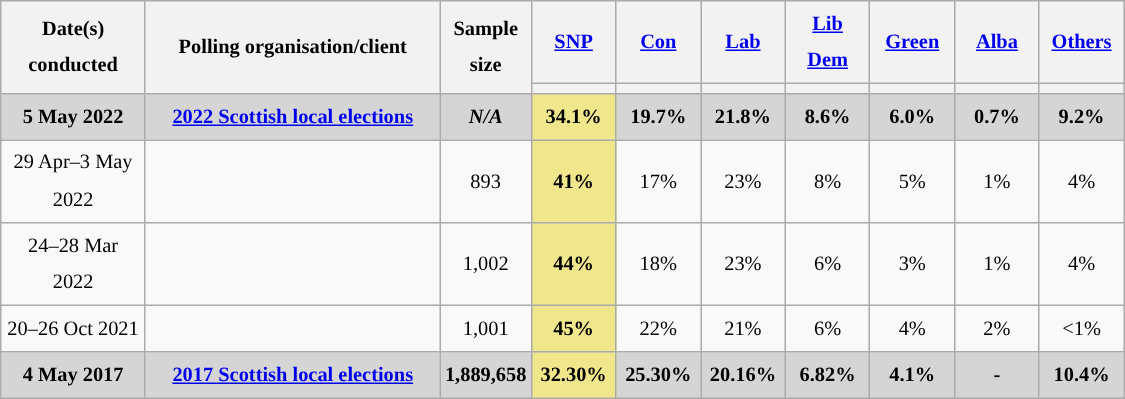<table class="wikitable sortable" style="text-align:center; line-height:1.8; font-size:85%;">
<tr>
<th rowspan="2" style="width:90px;">Date(s)<br>conducted</th>
<th rowspan="2" style="width:190px;">Polling organisation/client</th>
<th rowspan="2" style="width:45px;">Sample size</th>
<th style="width:50px;" class="unsortable"><a href='#'>SNP</a></th>
<th style="width:50px;" class="unsortable"><a href='#'>Con</a></th>
<th style="width:50px;" class="unsortable"><a href='#'>Lab</a></th>
<th style="width:50px;" class="unsortable"><a href='#'>Lib Dem</a></th>
<th style="width:50px;" class="unsortable"><a href='#'>Green</a></th>
<th style="width:50px;" class="unsortable"><a href='#'>Alba</a></th>
<th style="width:50px;" class="unsortable"><a href='#'>Others</a></th>
</tr>
<tr>
<th class="unsortable" style="color:inherit;background:"></th>
<th class="unsortable" style="color:inherit;background:"></th>
<th class="unsortable" style="color:inherit;background:"></th>
<th class="unsortable" style="color:inherit;background:"></th>
<th class="unsortable" style="color:inherit;background:"></th>
<th class="unsortable" style="color:inherit;background:"></th>
<th class="unsortable" style="color:inherit;background:"></th>
</tr>
<tr style="background:#D5D5D5; font-weight:bold;">
<td>5 May 2022</td>
<td><a href='#'>2022 Scottish local elections</a></td>
<td><em>N/A</em></td>
<td style="background:#F0E68C">34.1%</td>
<td>19.7%</td>
<td>21.8%</td>
<td>8.6%</td>
<td>6.0%</td>
<td>0.7%</td>
<td>9.2%</td>
</tr>
<tr>
<td>29 Apr–3 May 2022</td>
<td></td>
<td>893</td>
<td style="background:#F0E68C"><strong>41%</strong></td>
<td>17%</td>
<td>23%</td>
<td>8%</td>
<td>5%</td>
<td>1%</td>
<td>4%</td>
</tr>
<tr>
<td>24–28 Mar 2022</td>
<td></td>
<td>1,002</td>
<td style="background:#F0E68C"><strong>44%</strong></td>
<td>18%</td>
<td>23%</td>
<td>6%</td>
<td>3%</td>
<td>1%</td>
<td>4%</td>
</tr>
<tr>
<td>20–26 Oct 2021</td>
<td></td>
<td>1,001</td>
<td style="background:#F0E68C"><strong>45%</strong></td>
<td>22%</td>
<td>21%</td>
<td>6%</td>
<td>4%</td>
<td>2%</td>
<td><1%</td>
</tr>
<tr style="background:#D5D5D5; font-weight:bold;">
<td>4 May 2017</td>
<td><a href='#'>2017 Scottish local elections</a></td>
<td>1,889,658</td>
<td style="background:#F0E68C;">32.30%</td>
<td>25.30%</td>
<td>20.16%</td>
<td>6.82%</td>
<td>4.1%</td>
<td>-</td>
<td>10.4%</td>
</tr>
</table>
